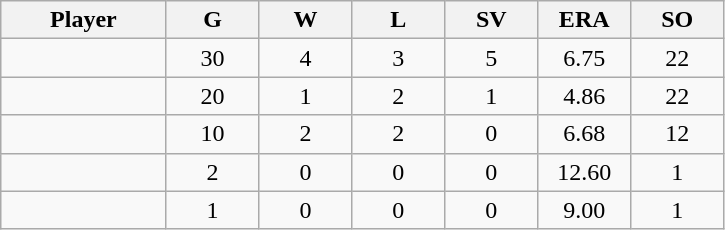<table class="wikitable sortable">
<tr>
<th bgcolor="#DDDDFF" width="16%">Player</th>
<th bgcolor="#DDDDFF" width="9%">G</th>
<th bgcolor="#DDDDFF" width="9%">W</th>
<th bgcolor="#DDDDFF" width="9%">L</th>
<th bgcolor="#DDDDFF" width="9%">SV</th>
<th bgcolor="#DDDDFF" width="9%">ERA</th>
<th bgcolor="#DDDDFF" width="9%">SO</th>
</tr>
<tr align="center">
<td></td>
<td>30</td>
<td>4</td>
<td>3</td>
<td>5</td>
<td>6.75</td>
<td>22</td>
</tr>
<tr align="center">
<td></td>
<td>20</td>
<td>1</td>
<td>2</td>
<td>1</td>
<td>4.86</td>
<td>22</td>
</tr>
<tr align="center">
<td></td>
<td>10</td>
<td>2</td>
<td>2</td>
<td>0</td>
<td>6.68</td>
<td>12</td>
</tr>
<tr align="center">
<td></td>
<td>2</td>
<td>0</td>
<td>0</td>
<td>0</td>
<td>12.60</td>
<td>1</td>
</tr>
<tr align="center">
<td></td>
<td>1</td>
<td>0</td>
<td>0</td>
<td>0</td>
<td>9.00</td>
<td>1</td>
</tr>
</table>
